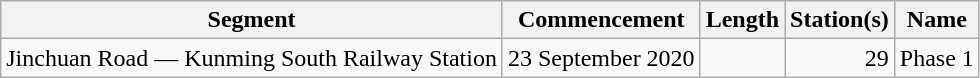<table class="wikitable" style="border-collapse: collapse; text-align: right;">
<tr>
<th>Segment</th>
<th>Commencement</th>
<th>Length</th>
<th>Station(s)</th>
<th>Name</th>
</tr>
<tr>
<td style="text-align: left;">Jinchuan Road — Kunming South Railway Station</td>
<td>23 September 2020</td>
<td></td>
<td>29</td>
<td style="text-align: left;">Phase 1</td>
</tr>
</table>
